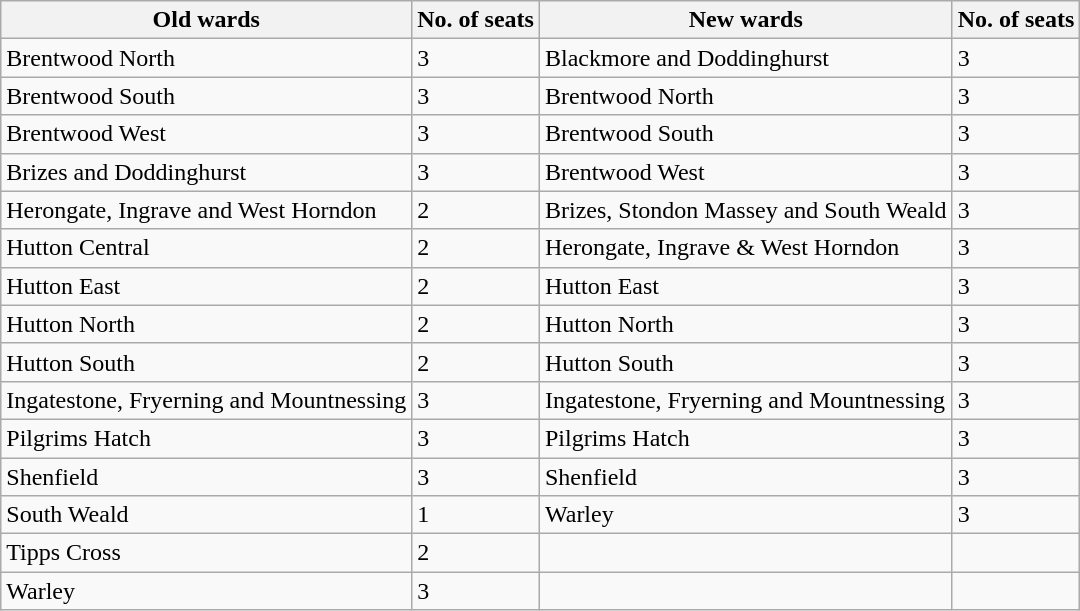<table class="wikitable">
<tr>
<th>Old wards</th>
<th>No. of seats</th>
<th>New wards</th>
<th>No. of seats</th>
</tr>
<tr>
<td>Brentwood North</td>
<td>3</td>
<td>Blackmore and Doddinghurst</td>
<td>3</td>
</tr>
<tr>
<td>Brentwood South</td>
<td>3</td>
<td>Brentwood North</td>
<td>3</td>
</tr>
<tr>
<td>Brentwood West</td>
<td>3</td>
<td>Brentwood South</td>
<td>3</td>
</tr>
<tr>
<td>Brizes and Doddinghurst</td>
<td>3</td>
<td>Brentwood West</td>
<td>3</td>
</tr>
<tr>
<td>Herongate, Ingrave and West Horndon</td>
<td>2</td>
<td>Brizes, Stondon Massey and South Weald</td>
<td>3</td>
</tr>
<tr>
<td>Hutton Central</td>
<td>2</td>
<td>Herongate, Ingrave & West Horndon</td>
<td>3</td>
</tr>
<tr>
<td>Hutton East</td>
<td>2</td>
<td>Hutton East</td>
<td>3</td>
</tr>
<tr>
<td>Hutton North</td>
<td>2</td>
<td>Hutton North</td>
<td>3</td>
</tr>
<tr>
<td>Hutton South</td>
<td>2</td>
<td>Hutton South</td>
<td>3</td>
</tr>
<tr>
<td>Ingatestone, Fryerning and Mountnessing</td>
<td>3</td>
<td>Ingatestone, Fryerning and Mountnessing</td>
<td>3</td>
</tr>
<tr>
<td>Pilgrims Hatch</td>
<td>3</td>
<td>Pilgrims Hatch</td>
<td>3</td>
</tr>
<tr>
<td>Shenfield</td>
<td>3</td>
<td>Shenfield</td>
<td>3</td>
</tr>
<tr>
<td>South Weald</td>
<td>1</td>
<td>Warley</td>
<td>3</td>
</tr>
<tr>
<td>Tipps Cross</td>
<td>2</td>
<td></td>
<td></td>
</tr>
<tr>
<td>Warley</td>
<td>3</td>
<td></td>
<td></td>
</tr>
</table>
